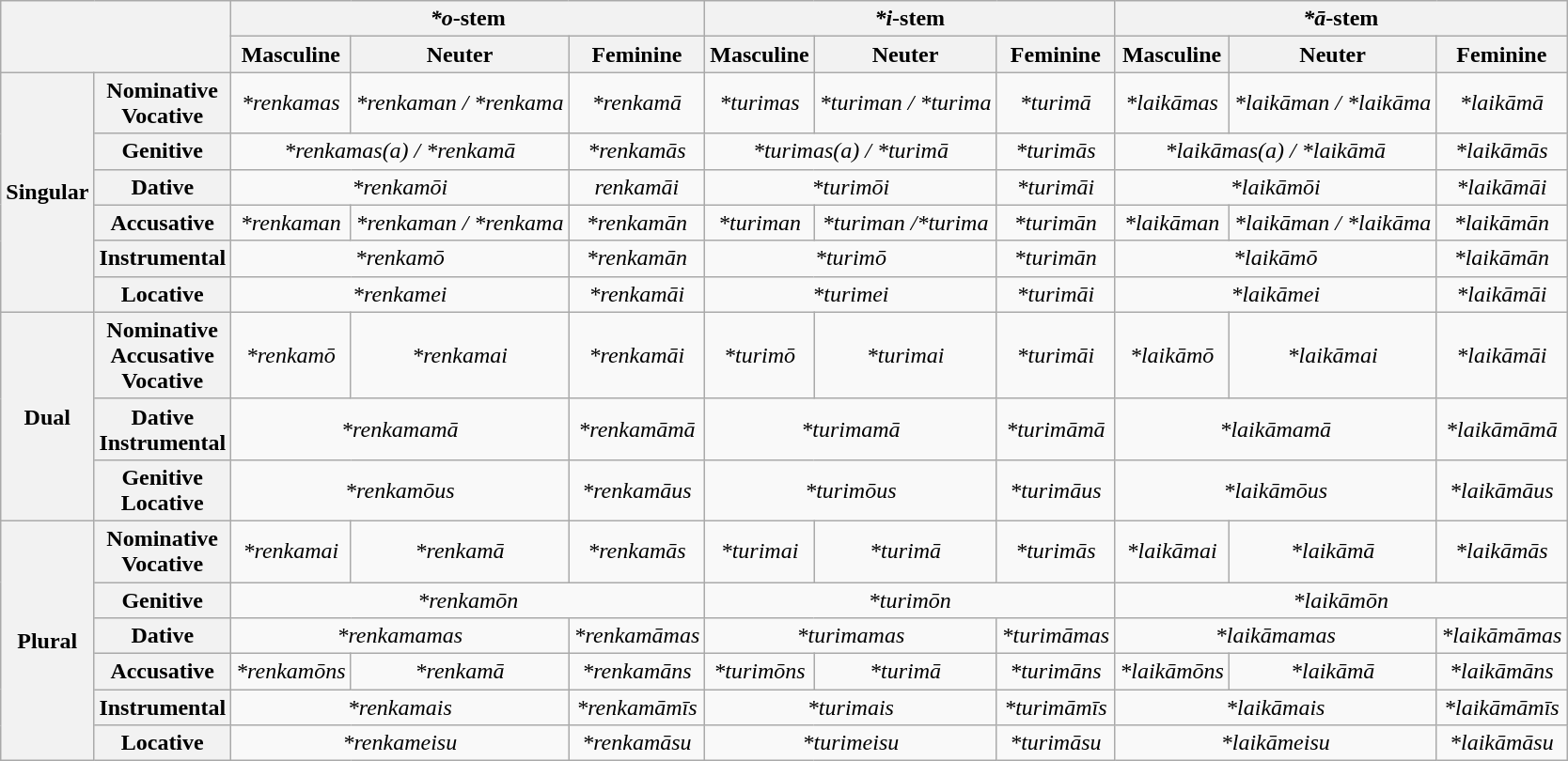<table class="wikitable" style="text-align: center;">
<tr>
<th colspan="2" rowspan="2"></th>
<th colspan="3"><em>*o</em>-stem</th>
<th colspan="3"><em>*i</em>-stem</th>
<th colspan="3"><em>*ā</em>-stem</th>
</tr>
<tr>
<th>Masculine</th>
<th>Neuter</th>
<th>Feminine</th>
<th>Masculine</th>
<th>Neuter</th>
<th>Feminine</th>
<th>Masculine</th>
<th>Neuter</th>
<th>Feminine</th>
</tr>
<tr>
<th rowspan="6">Singular</th>
<th>Nominative<br>Vocative</th>
<td><em>*renkamas</em></td>
<td><em>*renkaman / *renkama</em></td>
<td><em>*renkamā</em></td>
<td><em>*turimas</em></td>
<td><em>*turiman / *turima</em></td>
<td><em>*turimā</em></td>
<td><em>*laikāmas</em></td>
<td><em>*laikāman / *laikāma</em></td>
<td><em>*laikāmā</em></td>
</tr>
<tr>
<th>Genitive</th>
<td colspan="2"><em>*renkamas(a) / *renkamā</em></td>
<td><em>*renkamās</em></td>
<td colspan="2"><em>*turimas(a) / *turimā</em></td>
<td><em>*turimās</em></td>
<td colspan="2"><em>*laikāmas(a) / *laikāmā</em></td>
<td><em>*laikāmās</em></td>
</tr>
<tr>
<th>Dative</th>
<td colspan="2"><em>*renkamōi</em></td>
<td><em>renkamāi</em></td>
<td colspan="2"><em>*turimōi</em></td>
<td><em>*turimāi</em></td>
<td colspan="2"><em>*laikāmōi</em></td>
<td><em>*laikāmāi</em></td>
</tr>
<tr>
<th>Accusative</th>
<td><em>*renkaman</em></td>
<td><em>*renkaman / *renkama</em></td>
<td><em>*renkamān</em></td>
<td><em>*turiman</em></td>
<td><em>*turiman /*turima</em></td>
<td><em>*turimān</em></td>
<td><em>*laikāman</em></td>
<td><em>*laikāman / *laikāma</em></td>
<td><em>*laikāmān</em></td>
</tr>
<tr>
<th>Instrumental</th>
<td colspan="2"><em>*renkamō</em></td>
<td><em>*renkamān</em></td>
<td colspan="2"><em>*turimō</em></td>
<td><em>*turimān</em></td>
<td colspan="2"><em>*laikāmō</em></td>
<td><em>*laikāmān</em></td>
</tr>
<tr>
<th>Locative</th>
<td colspan="2"><em>*renkamei</em></td>
<td><em>*renkamāi</em></td>
<td colspan="2"><em>*turimei</em></td>
<td><em>*turimāi</em></td>
<td colspan="2"><em>*laikāmei</em></td>
<td><em>*laikāmāi</em></td>
</tr>
<tr>
<th rowspan="3">Dual</th>
<th>Nominative<br>Accusative<br>Vocative</th>
<td><em>*renkamō</em></td>
<td><em>*renkamai</em></td>
<td><em>*renkamāi</em></td>
<td><em>*turimō</em></td>
<td><em>*turimai</em></td>
<td><em>*turimāi</em></td>
<td><em>*laikāmō</em></td>
<td><em>*laikāmai</em></td>
<td><em>*laikāmāi</em></td>
</tr>
<tr>
<th>Dative<br>Instrumental</th>
<td colspan="2"><em>*renkamamā</em></td>
<td><em>*renkamāmā</em></td>
<td colspan="2"><em>*turimamā</em></td>
<td><em>*turimāmā</em></td>
<td colspan="2"><em>*laikāmamā</em></td>
<td><em>*laikāmāmā</em></td>
</tr>
<tr>
<th>Genitive<br>Locative</th>
<td colspan="2"><em>*renkamōus</em></td>
<td><em>*renkamāus</em></td>
<td colspan="2"><em>*turimōus</em></td>
<td><em>*turimāus</em></td>
<td colspan="2"><em>*laikāmōus</em></td>
<td><em>*laikāmāus</em></td>
</tr>
<tr>
<th rowspan="6">Plural</th>
<th>Nominative<br>Vocative</th>
<td><em>*renkamai</em></td>
<td><em>*renkamā</em></td>
<td><em>*renkamās</em></td>
<td><em>*turimai</em></td>
<td><em>*turimā</em></td>
<td><em>*turimās</em></td>
<td><em>*laikāmai</em></td>
<td><em>*laikāmā</em></td>
<td><em>*laikāmās</em></td>
</tr>
<tr>
<th>Genitive</th>
<td colspan="3"><em>*renkamōn</em></td>
<td colspan="3"><em>*turimōn</em></td>
<td colspan="3"><em>*laikāmōn</em></td>
</tr>
<tr>
<th>Dative</th>
<td colspan="2"><em>*renkamamas</em></td>
<td><em>*renkamāmas</em></td>
<td colspan="2"><em>*turimamas</em></td>
<td><em>*turimāmas</em></td>
<td colspan="2"><em>*laikāmamas</em></td>
<td><em>*laikāmāmas</em></td>
</tr>
<tr>
<th>Accusative</th>
<td><em>*renkamōns</em></td>
<td><em>*renkamā</em></td>
<td><em>*renkamāns</em></td>
<td><em>*turimōns</em></td>
<td><em>*turimā</em></td>
<td><em>*turimāns</em></td>
<td><em>*laikāmōns</em></td>
<td><em>*laikāmā</em></td>
<td><em>*laikāmāns</em></td>
</tr>
<tr>
<th>Instrumental</th>
<td colspan="2"><em>*renkamais</em></td>
<td><em>*renkamāmīs</em></td>
<td colspan="2"><em>*turimais</em></td>
<td><em>*turimāmīs</em></td>
<td colspan="2"><em>*laikāmais</em></td>
<td><em>*laikāmāmīs</em></td>
</tr>
<tr>
<th>Locative</th>
<td colspan="2"><em>*renkameisu</em></td>
<td><em>*renkamāsu</em></td>
<td colspan="2"><em>*turimeisu</em></td>
<td><em>*turimāsu</em></td>
<td colspan="2"><em>*laikāmeisu</em></td>
<td><em>*laikāmāsu</em></td>
</tr>
</table>
